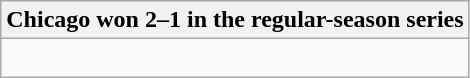<table class="wikitable collapsible collapsed">
<tr>
<th>Chicago won 2–1 in the regular-season series</th>
</tr>
<tr>
<td><br>

</td>
</tr>
</table>
